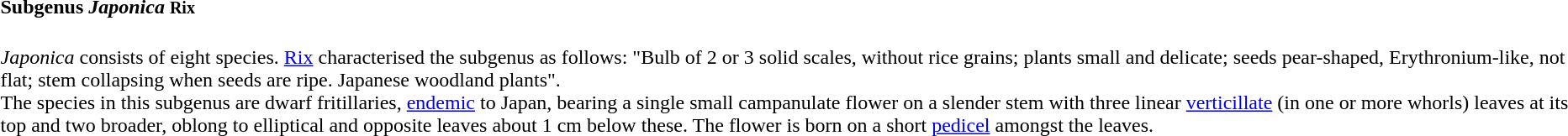<table>
<tr>
<td><br><h4>Subgenus <em>Japonica</em> <small>Rix</small></h4><em>Japonica</em> consists of eight species. <a href='#'>Rix</a> characterised the subgenus as follows: "Bulb of 2 or 3 solid scales, without rice grains; plants small and delicate; seeds pear-shaped, Erythronium-like, not flat; stem collapsing when seeds are ripe. Japanese woodland plants".<br>The species in this subgenus are dwarf fritillaries, <a href='#'>endemic</a> to Japan, bearing a single small campanulate flower on a slender stem with three linear <a href='#'>verticillate</a> (in one or more whorls) leaves at its top and two broader, oblong to elliptical and opposite leaves about 1 cm below these. The flower is born on a short <a href='#'>pedicel</a> amongst the leaves.</td>
</tr>
</table>
